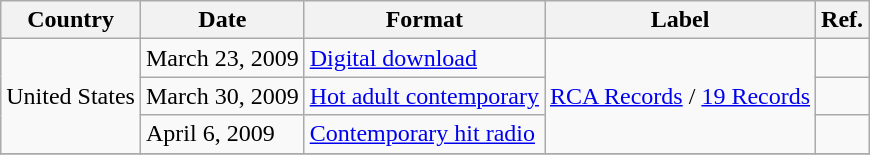<table class="wikitable">
<tr>
<th>Country</th>
<th>Date</th>
<th>Format</th>
<th>Label</th>
<th>Ref.</th>
</tr>
<tr>
<td rowspan="3">United States</td>
<td>March 23, 2009</td>
<td><a href='#'>Digital download</a></td>
<td rowspan="3"><a href='#'>RCA Records</a> / <a href='#'>19 Records</a></td>
<td></td>
</tr>
<tr>
<td>March 30, 2009</td>
<td><a href='#'>Hot adult contemporary</a></td>
<td></td>
</tr>
<tr>
<td>April 6, 2009</td>
<td><a href='#'>Contemporary hit radio</a></td>
<td></td>
</tr>
<tr>
</tr>
</table>
